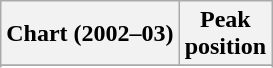<table class="wikitable sortable plainrowheaders" style="text-align:center">
<tr>
<th scope="col">Chart (2002–03)</th>
<th scope="col">Peak<br>position</th>
</tr>
<tr>
</tr>
<tr>
</tr>
<tr>
</tr>
<tr>
</tr>
<tr>
</tr>
<tr>
</tr>
<tr>
</tr>
<tr>
</tr>
<tr>
</tr>
</table>
